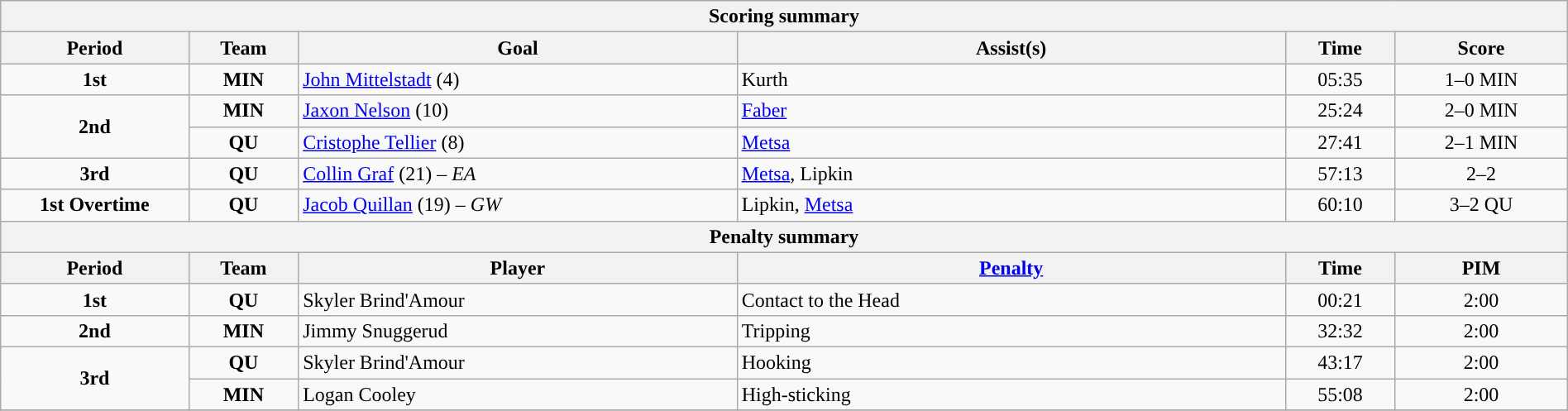<table style="width:100%;" class="wikitable">
<tr>
<th colspan=6>Scoring summary</th>
</tr>
<tr>
<th style="width:12%;">Period</th>
<th style="width:7%;">Team</th>
<th style="width:28%;">Goal</th>
<th style="width:35%;">Assist(s)</th>
<th style="width:7%;">Time</th>
<th style="width:11%;">Score</th>
</tr>
<tr>
<td style="text-align:center;" rowspan="1"><strong>1st</strong></td>
<td align=center><strong>MIN</strong></td>
<td><a href='#'>John Mittelstadt</a> (4)</td>
<td>Kurth</td>
<td align=center>05:35</td>
<td align=center>1–0 MIN</td>
</tr>
<tr>
<td style="text-align:center;" rowspan="2"><strong>2nd</strong></td>
<td align=center><strong>MIN</strong></td>
<td><a href='#'>Jaxon Nelson</a> (10)</td>
<td><a href='#'>Faber</a></td>
<td align=center>25:24</td>
<td align=center>2–0 MIN</td>
</tr>
<tr>
<td align=center><strong>QU</strong></td>
<td><a href='#'>Cristophe Tellier</a> (8)</td>
<td><a href='#'>Metsa</a></td>
<td align=center>27:41</td>
<td align=center>2–1 MIN</td>
</tr>
<tr>
<td style="text-align:center;" rowspan="1"><strong>3rd</strong></td>
<td align=center><strong>QU</strong></td>
<td><a href='#'>Collin Graf</a> (21) – <em>EA</em></td>
<td><a href='#'>Metsa</a>, Lipkin</td>
<td align=center>57:13</td>
<td align=center>2–2</td>
</tr>
<tr>
<td style="text-align:center;" rowspan="1"><strong>1st Overtime</strong></td>
<td align=center><strong>QU</strong></td>
<td><a href='#'>Jacob Quillan</a> (19) – <em>GW</em></td>
<td>Lipkin, <a href='#'>Metsa</a></td>
<td align=center>60:10</td>
<td align=center>3–2 QU</td>
</tr>
<tr>
<th colspan=6>Penalty summary</th>
</tr>
<tr>
<th style="width:12%;">Period</th>
<th style="width:7%;">Team</th>
<th style="width:28%;">Player</th>
<th style="width:35%;"><a href='#'>Penalty</a></th>
<th style="width:7%;">Time</th>
<th style="width:11%;">PIM</th>
</tr>
<tr>
<td style="text-align:center;" rowspan="1"><strong>1st</strong></td>
<td align=center><strong>QU</strong></td>
<td>Skyler Brind'Amour</td>
<td>Contact to the Head</td>
<td align=center>00:21</td>
<td align=center>2:00</td>
</tr>
<tr>
<td style="text-align:center;" rowspan="1"><strong>2nd</strong></td>
<td align=center><strong>MIN</strong></td>
<td>Jimmy Snuggerud</td>
<td>Tripping</td>
<td align=center>32:32</td>
<td align=center>2:00</td>
</tr>
<tr>
<td style="text-align:center;" rowspan="2"><strong>3rd</strong></td>
<td align=center><strong>QU</strong></td>
<td>Skyler Brind'Amour</td>
<td>Hooking</td>
<td align=center>43:17</td>
<td align=center>2:00</td>
</tr>
<tr>
<td align=center><strong>MIN</strong></td>
<td>Logan Cooley</td>
<td>High-sticking</td>
<td align=center>55:08</td>
<td align=center>2:00</td>
</tr>
<tr>
</tr>
</table>
